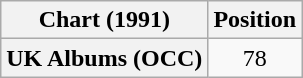<table class="wikitable plainrowheaders" style="text-align:center">
<tr>
<th scope="col">Chart (1991)</th>
<th scope="col">Position</th>
</tr>
<tr>
<th scope="row">UK Albums (OCC)</th>
<td>78</td>
</tr>
</table>
